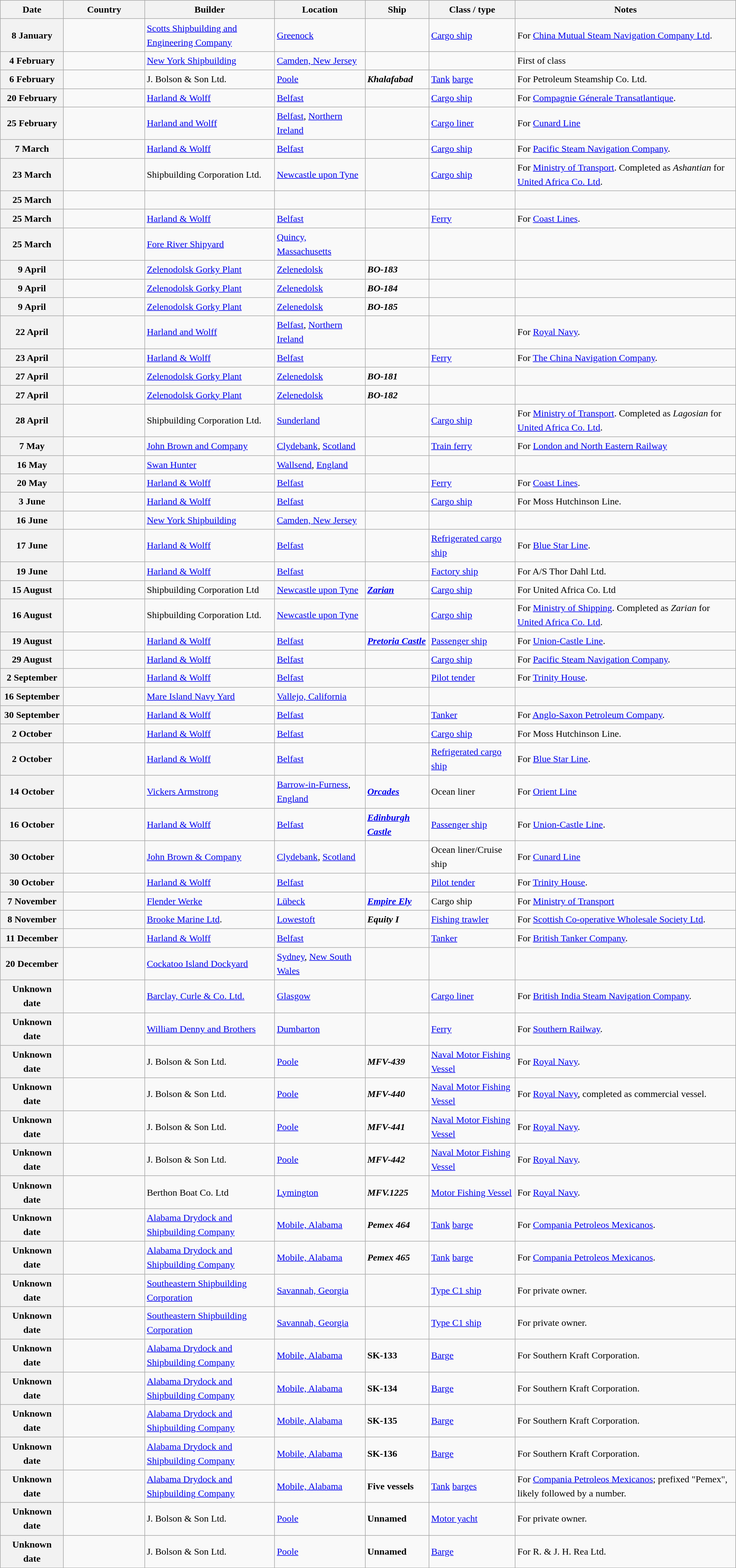<table class="wikitable sortable" style="font-size:1.00em; line-height:1.5em;">
<tr>
<th width="100">Date</th>
<th width="130">Country</th>
<th>Builder</th>
<th>Location</th>
<th>Ship</th>
<th>Class / type</th>
<th>Notes</th>
</tr>
<tr>
<th>8 January</th>
<td></td>
<td><a href='#'>Scotts Shipbuilding and Engineering Company</a></td>
<td><a href='#'>Greenock</a></td>
<td><strong></strong></td>
<td><a href='#'>Cargo ship</a></td>
<td>For <a href='#'>China Mutual Steam Navigation Company Ltd</a>.</td>
</tr>
<tr>
<th>4 February</th>
<td></td>
<td><a href='#'>New York Shipbuilding</a></td>
<td><a href='#'>Camden, New Jersey</a></td>
<td><strong></strong></td>
<td></td>
<td>First of class</td>
</tr>
<tr ---->
<th>6 February</th>
<td></td>
<td>J. Bolson & Son Ltd.</td>
<td><a href='#'>Poole</a></td>
<td><strong><em>Khalafabad</em></strong></td>
<td><a href='#'>Tank</a> <a href='#'>barge</a></td>
<td>For Petroleum Steamship Co. Ltd.</td>
</tr>
<tr ---->
<th>20 February</th>
<td></td>
<td><a href='#'>Harland & Wolff</a></td>
<td><a href='#'>Belfast</a></td>
<td><strong></strong></td>
<td><a href='#'>Cargo ship</a></td>
<td>For <a href='#'>Compagnie Génerale Transatlantique</a>.</td>
</tr>
<tr>
<th>25 February</th>
<td></td>
<td><a href='#'>Harland and Wolff</a></td>
<td><a href='#'>Belfast</a>, <a href='#'>Northern Ireland</a></td>
<td><strong></strong></td>
<td><a href='#'>Cargo liner</a></td>
<td>For <a href='#'>Cunard Line</a></td>
</tr>
<tr ---->
<th>7 March</th>
<td></td>
<td><a href='#'>Harland & Wolff</a></td>
<td><a href='#'>Belfast</a></td>
<td><strong></strong></td>
<td><a href='#'>Cargo ship</a></td>
<td>For <a href='#'>Pacific Steam Navigation Company</a>.</td>
</tr>
<tr ---->
<th>23 March</th>
<td></td>
<td>Shipbuilding Corporation Ltd.</td>
<td><a href='#'>Newcastle upon Tyne</a></td>
<td><strong></strong></td>
<td><a href='#'>Cargo ship</a></td>
<td>For <a href='#'>Ministry of Transport</a>. Completed as <em>Ashantian</em> for <a href='#'>United Africa Co. Ltd</a>.</td>
</tr>
<tr>
<th>25 March</th>
<td></td>
<td></td>
<td></td>
<td><strong></strong></td>
<td></td>
<td></td>
</tr>
<tr ---->
<th>25 March</th>
<td></td>
<td><a href='#'>Harland & Wolff</a></td>
<td><a href='#'>Belfast</a></td>
<td><strong></strong></td>
<td><a href='#'>Ferry</a></td>
<td>For <a href='#'>Coast Lines</a>.</td>
</tr>
<tr>
<th>25 March</th>
<td></td>
<td><a href='#'>Fore River Shipyard</a></td>
<td><a href='#'>Quincy, Massachusetts</a></td>
<td><strong></strong></td>
<td></td>
<td></td>
</tr>
<tr>
<th>9 April</th>
<td></td>
<td><a href='#'>Zelenodolsk Gorky Plant</a></td>
<td><a href='#'>Zelenedolsk</a></td>
<td><strong><em>BO-183</em></strong></td>
<td></td>
<td></td>
</tr>
<tr>
<th>9 April</th>
<td></td>
<td><a href='#'>Zelenodolsk Gorky Plant</a></td>
<td><a href='#'>Zelenedolsk</a></td>
<td><strong><em>BO-184</em></strong></td>
<td></td>
<td></td>
</tr>
<tr>
<th>9 April</th>
<td></td>
<td><a href='#'>Zelenodolsk Gorky Plant</a></td>
<td><a href='#'>Zelenedolsk</a></td>
<td><strong><em>BO-185</em></strong></td>
<td></td>
<td></td>
</tr>
<tr>
<th>22 April</th>
<td></td>
<td><a href='#'>Harland and Wolff</a></td>
<td><a href='#'>Belfast</a>, <a href='#'>Northern Ireland</a></td>
<td><strong></strong></td>
<td></td>
<td>For <a href='#'>Royal Navy</a>.</td>
</tr>
<tr ---->
<th>23 April</th>
<td></td>
<td><a href='#'>Harland & Wolff</a></td>
<td><a href='#'>Belfast</a></td>
<td><strong></strong></td>
<td><a href='#'>Ferry</a></td>
<td>For <a href='#'>The China Navigation Company</a>.</td>
</tr>
<tr>
<th>27 April</th>
<td></td>
<td><a href='#'>Zelenodolsk Gorky Plant</a></td>
<td><a href='#'>Zelenedolsk</a></td>
<td><strong><em>BO-181</em></strong></td>
<td></td>
<td></td>
</tr>
<tr>
<th>27 April</th>
<td></td>
<td><a href='#'>Zelenodolsk Gorky Plant</a></td>
<td><a href='#'>Zelenedolsk</a></td>
<td><strong><em>BO-182</em></strong></td>
<td></td>
<td></td>
</tr>
<tr ---->
<th>28 April</th>
<td></td>
<td>Shipbuilding Corporation Ltd.</td>
<td><a href='#'>Sunderland</a></td>
<td><strong></strong></td>
<td><a href='#'>Cargo ship</a></td>
<td>For <a href='#'>Ministry of Transport</a>. Completed as <em>Lagosian</em> for <a href='#'>United Africa Co. Ltd</a>.</td>
</tr>
<tr>
<th>7 May</th>
<td></td>
<td><a href='#'>John Brown and Company</a></td>
<td><a href='#'>Clydebank</a>, <a href='#'>Scotland</a></td>
<td><strong></strong></td>
<td><a href='#'>Train ferry</a></td>
<td>For <a href='#'>London and North Eastern Railway</a></td>
</tr>
<tr>
<th>16 May</th>
<td></td>
<td><a href='#'>Swan Hunter</a></td>
<td><a href='#'>Wallsend</a>, <a href='#'>England</a></td>
<td><strong></strong></td>
<td></td>
<td></td>
</tr>
<tr ---->
<th>20 May</th>
<td></td>
<td><a href='#'>Harland & Wolff</a></td>
<td><a href='#'>Belfast</a></td>
<td><strong></strong></td>
<td><a href='#'>Ferry</a></td>
<td>For <a href='#'>Coast Lines</a>.</td>
</tr>
<tr ---->
<th>3 June</th>
<td></td>
<td><a href='#'>Harland & Wolff</a></td>
<td><a href='#'>Belfast</a></td>
<td><strong></strong></td>
<td><a href='#'>Cargo ship</a></td>
<td>For Moss Hutchinson Line.</td>
</tr>
<tr>
<th>16 June</th>
<td></td>
<td><a href='#'>New York Shipbuilding</a></td>
<td><a href='#'>Camden, New Jersey</a></td>
<td><strong></strong></td>
<td></td>
<td></td>
</tr>
<tr ---->
<th>17 June</th>
<td></td>
<td><a href='#'>Harland & Wolff</a></td>
<td><a href='#'>Belfast</a></td>
<td><strong></strong></td>
<td><a href='#'>Refrigerated cargo ship</a></td>
<td>For <a href='#'>Blue Star Line</a>.</td>
</tr>
<tr ---->
<th>19 June</th>
<td></td>
<td><a href='#'>Harland & Wolff</a></td>
<td><a href='#'>Belfast</a></td>
<td><strong></strong></td>
<td><a href='#'>Factory ship</a></td>
<td>For A/S Thor Dahl Ltd.</td>
</tr>
<tr>
<th>15 August</th>
<td></td>
<td>Shipbuilding Corporation Ltd</td>
<td><a href='#'>Newcastle upon Tyne</a></td>
<td><strong><a href='#'><em>Zarian</em></a></strong></td>
<td><a href='#'>Cargo ship</a></td>
<td>For United Africa Co. Ltd</td>
</tr>
<tr ---->
<th>16 August</th>
<td></td>
<td>Shipbuilding Corporation Ltd.</td>
<td><a href='#'>Newcastle upon Tyne</a></td>
<td><strong></strong></td>
<td><a href='#'>Cargo ship</a></td>
<td>For <a href='#'>Ministry of Shipping</a>. Completed as <em>Zarian</em> for <a href='#'>United Africa Co. Ltd</a>.</td>
</tr>
<tr ---->
<th>19 August</th>
<td></td>
<td><a href='#'>Harland & Wolff</a></td>
<td><a href='#'>Belfast</a></td>
<td><strong><a href='#'><em>Pretoria Castle</em></a></strong></td>
<td><a href='#'>Passenger ship</a></td>
<td>For <a href='#'>Union-Castle Line</a>.</td>
</tr>
<tr ---->
<th>29 August</th>
<td></td>
<td><a href='#'>Harland & Wolff</a></td>
<td><a href='#'>Belfast</a></td>
<td><strong></strong></td>
<td><a href='#'>Cargo ship</a></td>
<td>For <a href='#'>Pacific Steam Navigation Company</a>.</td>
</tr>
<tr ---->
<th>2 September</th>
<td></td>
<td><a href='#'>Harland & Wolff</a></td>
<td><a href='#'>Belfast</a></td>
<td><strong></strong></td>
<td><a href='#'>Pilot tender</a></td>
<td>For <a href='#'>Trinity House</a>.</td>
</tr>
<tr>
<th>16 September</th>
<td></td>
<td><a href='#'>Mare Island Navy Yard</a></td>
<td><a href='#'>Vallejo, California</a></td>
<td><strong></strong></td>
<td></td>
<td></td>
</tr>
<tr ---->
<th>30 September</th>
<td></td>
<td><a href='#'>Harland & Wolff</a></td>
<td><a href='#'>Belfast</a></td>
<td><strong></strong></td>
<td><a href='#'>Tanker</a></td>
<td>For <a href='#'>Anglo-Saxon Petroleum Company</a>.</td>
</tr>
<tr ---->
<th>2 October</th>
<td></td>
<td><a href='#'>Harland & Wolff</a></td>
<td><a href='#'>Belfast</a></td>
<td><strong></strong></td>
<td><a href='#'>Cargo ship</a></td>
<td>For Moss Hutchinson Line.</td>
</tr>
<tr ---->
<th>2 October</th>
<td></td>
<td><a href='#'>Harland & Wolff</a></td>
<td><a href='#'>Belfast</a></td>
<td><strong></strong></td>
<td><a href='#'>Refrigerated cargo ship</a></td>
<td>For <a href='#'>Blue Star Line</a>.</td>
</tr>
<tr>
<th>14 October</th>
<td></td>
<td><a href='#'>Vickers Armstrong</a></td>
<td><a href='#'>Barrow-in-Furness</a>, <a href='#'>England</a></td>
<td><strong><a href='#'><em>Orcades</em></a></strong></td>
<td>Ocean liner</td>
<td>For <a href='#'>Orient Line</a></td>
</tr>
<tr ---->
<th>16 October</th>
<td></td>
<td><a href='#'>Harland & Wolff</a></td>
<td><a href='#'>Belfast</a></td>
<td><strong><a href='#'><em>Edinburgh Castle</em></a></strong></td>
<td><a href='#'>Passenger ship</a></td>
<td>For <a href='#'>Union-Castle Line</a>.</td>
</tr>
<tr>
<th>30 October</th>
<td></td>
<td><a href='#'>John Brown & Company</a></td>
<td><a href='#'>Clydebank</a>, <a href='#'>Scotland</a></td>
<td><strong></strong></td>
<td>Ocean liner/Cruise ship</td>
<td>For <a href='#'>Cunard Line</a></td>
</tr>
<tr ---->
<th>30 October</th>
<td></td>
<td><a href='#'>Harland & Wolff</a></td>
<td><a href='#'>Belfast</a></td>
<td><strong></strong></td>
<td><a href='#'>Pilot tender</a></td>
<td>For <a href='#'>Trinity House</a>.</td>
</tr>
<tr>
<th>7 November</th>
<td></td>
<td><a href='#'>Flender Werke</a></td>
<td><a href='#'>Lübeck</a></td>
<td><a href='#'><strong><em>Empire Ely</em></strong></a></td>
<td>Cargo ship</td>
<td>For <a href='#'>Ministry of Transport</a></td>
</tr>
<tr ---->
<th>8 November</th>
<td></td>
<td><a href='#'>Brooke Marine Ltd</a>.</td>
<td><a href='#'>Lowestoft</a></td>
<td><strong><em>Equity I</em></strong></td>
<td><a href='#'>Fishing trawler</a></td>
<td>For <a href='#'>Scottish Co-operative Wholesale Society Ltd</a>.</td>
</tr>
<tr ---->
<th>11 December</th>
<td></td>
<td><a href='#'>Harland & Wolff</a></td>
<td><a href='#'>Belfast</a></td>
<td><strong></strong></td>
<td><a href='#'>Tanker</a></td>
<td>For <a href='#'>British Tanker Company</a>.</td>
</tr>
<tr>
<th>20 December</th>
<td></td>
<td><a href='#'>Cockatoo Island Dockyard</a></td>
<td><a href='#'>Sydney</a>, <a href='#'>New South Wales</a></td>
<td><strong></strong></td>
<td></td>
<td></td>
</tr>
<tr>
<th>Unknown date</th>
<td></td>
<td><a href='#'>Barclay, Curle & Co. Ltd.</a></td>
<td><a href='#'>Glasgow</a></td>
<td><strong></strong></td>
<td><a href='#'>Cargo liner</a></td>
<td>For <a href='#'>British India Steam Navigation Company</a>.</td>
</tr>
<tr>
<th>Unknown date</th>
<td></td>
<td><a href='#'>William Denny and Brothers</a></td>
<td><a href='#'>Dumbarton</a></td>
<td><strong></strong></td>
<td><a href='#'>Ferry</a></td>
<td>For <a href='#'>Southern Railway</a>.</td>
</tr>
<tr ---->
<th>Unknown date</th>
<td></td>
<td>J. Bolson & Son Ltd.</td>
<td><a href='#'>Poole</a></td>
<td><strong><em>MFV-439</em></strong></td>
<td><a href='#'>Naval Motor Fishing Vessel</a></td>
<td>For <a href='#'>Royal Navy</a>.</td>
</tr>
<tr ---->
<th>Unknown date</th>
<td></td>
<td>J. Bolson & Son Ltd.</td>
<td><a href='#'>Poole</a></td>
<td><strong><em>MFV-440</em></strong></td>
<td><a href='#'>Naval Motor Fishing Vessel</a></td>
<td>For <a href='#'>Royal Navy</a>, completed as commercial vessel.</td>
</tr>
<tr ---->
<th>Unknown date</th>
<td></td>
<td>J. Bolson & Son Ltd.</td>
<td><a href='#'>Poole</a></td>
<td><strong><em>MFV-441</em></strong></td>
<td><a href='#'>Naval Motor Fishing Vessel</a></td>
<td>For <a href='#'>Royal Navy</a>.</td>
</tr>
<tr ---->
<th>Unknown date</th>
<td></td>
<td>J. Bolson & Son Ltd.</td>
<td><a href='#'>Poole</a></td>
<td><strong><em>MFV-442</em></strong></td>
<td><a href='#'>Naval Motor Fishing Vessel</a></td>
<td>For <a href='#'>Royal Navy</a>.</td>
</tr>
<tr ---->
<th>Unknown date</th>
<td></td>
<td>Berthon Boat Co. Ltd</td>
<td><a href='#'>Lymington</a></td>
<td><strong><em>MFV.1225</em></strong></td>
<td><a href='#'>Motor Fishing Vessel</a></td>
<td>For <a href='#'>Royal Navy</a>.</td>
</tr>
<tr ---->
<th>Unknown date</th>
<td></td>
<td><a href='#'>Alabama Drydock and Shipbuilding Company</a></td>
<td><a href='#'>Mobile, Alabama</a></td>
<td><strong><em>Pemex 464</em></strong></td>
<td><a href='#'>Tank</a> <a href='#'>barge</a></td>
<td>For <a href='#'>Compania Petroleos Mexicanos</a>.</td>
</tr>
<tr ---->
<th>Unknown date</th>
<td></td>
<td><a href='#'>Alabama Drydock and Shipbuilding Company</a></td>
<td><a href='#'>Mobile, Alabama</a></td>
<td><strong><em>Pemex 465</em></strong></td>
<td><a href='#'>Tank</a> <a href='#'>barge</a></td>
<td>For <a href='#'>Compania Petroleos Mexicanos</a>.</td>
</tr>
<tr --->
<th>Unknown date</th>
<td></td>
<td><a href='#'>Southeastern Shipbuilding Corporation</a></td>
<td><a href='#'>Savannah, Georgia</a></td>
<td><strong></strong></td>
<td><a href='#'>Type C1 ship</a></td>
<td>For private owner.</td>
</tr>
<tr --->
<th>Unknown date</th>
<td></td>
<td><a href='#'>Southeastern Shipbuilding Corporation</a></td>
<td><a href='#'>Savannah, Georgia</a></td>
<td><strong></strong></td>
<td><a href='#'>Type C1 ship</a></td>
<td>For private owner.</td>
</tr>
<tr ---->
<th>Unknown date</th>
<td></td>
<td><a href='#'>Alabama Drydock and Shipbuilding Company</a></td>
<td><a href='#'>Mobile, Alabama</a></td>
<td><strong>SK-133</strong></td>
<td><a href='#'>Barge</a></td>
<td>For Southern Kraft Corporation.</td>
</tr>
<tr ---->
<th>Unknown date</th>
<td></td>
<td><a href='#'>Alabama Drydock and Shipbuilding Company</a></td>
<td><a href='#'>Mobile, Alabama</a></td>
<td><strong>SK-134</strong></td>
<td><a href='#'>Barge</a></td>
<td>For Southern Kraft Corporation.</td>
</tr>
<tr ---->
<th>Unknown date</th>
<td></td>
<td><a href='#'>Alabama Drydock and Shipbuilding Company</a></td>
<td><a href='#'>Mobile, Alabama</a></td>
<td><strong>SK-135</strong></td>
<td><a href='#'>Barge</a></td>
<td>For Southern Kraft Corporation.</td>
</tr>
<tr ---->
<th>Unknown date</th>
<td></td>
<td><a href='#'>Alabama Drydock and Shipbuilding Company</a></td>
<td><a href='#'>Mobile, Alabama</a></td>
<td><strong>SK-136</strong></td>
<td><a href='#'>Barge</a></td>
<td>For Southern Kraft Corporation.</td>
</tr>
<tr ---->
<th>Unknown date</th>
<td></td>
<td><a href='#'>Alabama Drydock and Shipbuilding Company</a></td>
<td><a href='#'>Mobile, Alabama</a></td>
<td><strong>Five vessels</strong></td>
<td><a href='#'>Tank</a> <a href='#'>barges</a></td>
<td>For <a href='#'>Compania Petroleos Mexicanos</a>; prefixed "Pemex", likely followed by a number.</td>
</tr>
<tr ---->
<th>Unknown date</th>
<td></td>
<td>J. Bolson & Son Ltd.</td>
<td><a href='#'>Poole</a></td>
<td><strong>Unnamed</strong></td>
<td><a href='#'>Motor yacht</a></td>
<td>For private owner.</td>
</tr>
<tr ---->
<th>Unknown date</th>
<td></td>
<td>J. Bolson & Son Ltd.</td>
<td><a href='#'>Poole</a></td>
<td><strong>Unnamed</strong></td>
<td><a href='#'>Barge</a></td>
<td>For R. & J. H. Rea Ltd.</td>
</tr>
</table>
